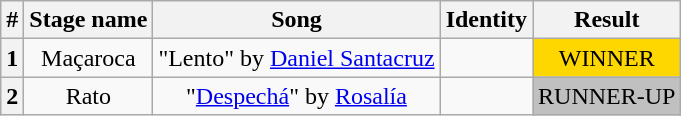<table class="wikitable plainrowheaders" style="text-align: center;">
<tr>
<th>#</th>
<th>Stage name</th>
<th>Song</th>
<th>Identity</th>
<th>Result</th>
</tr>
<tr>
<th>1</th>
<td>Maçaroca</td>
<td>"Lento" by <a href='#'>Daniel Santacruz</a></td>
<td></td>
<td bgcolor="gold">WINNER</td>
</tr>
<tr>
<th>2</th>
<td>Rato</td>
<td>"<a href='#'>Despechá</a>" by <a href='#'>Rosalía</a></td>
<td></td>
<td bgcolor="silver">RUNNER-UP</td>
</tr>
</table>
